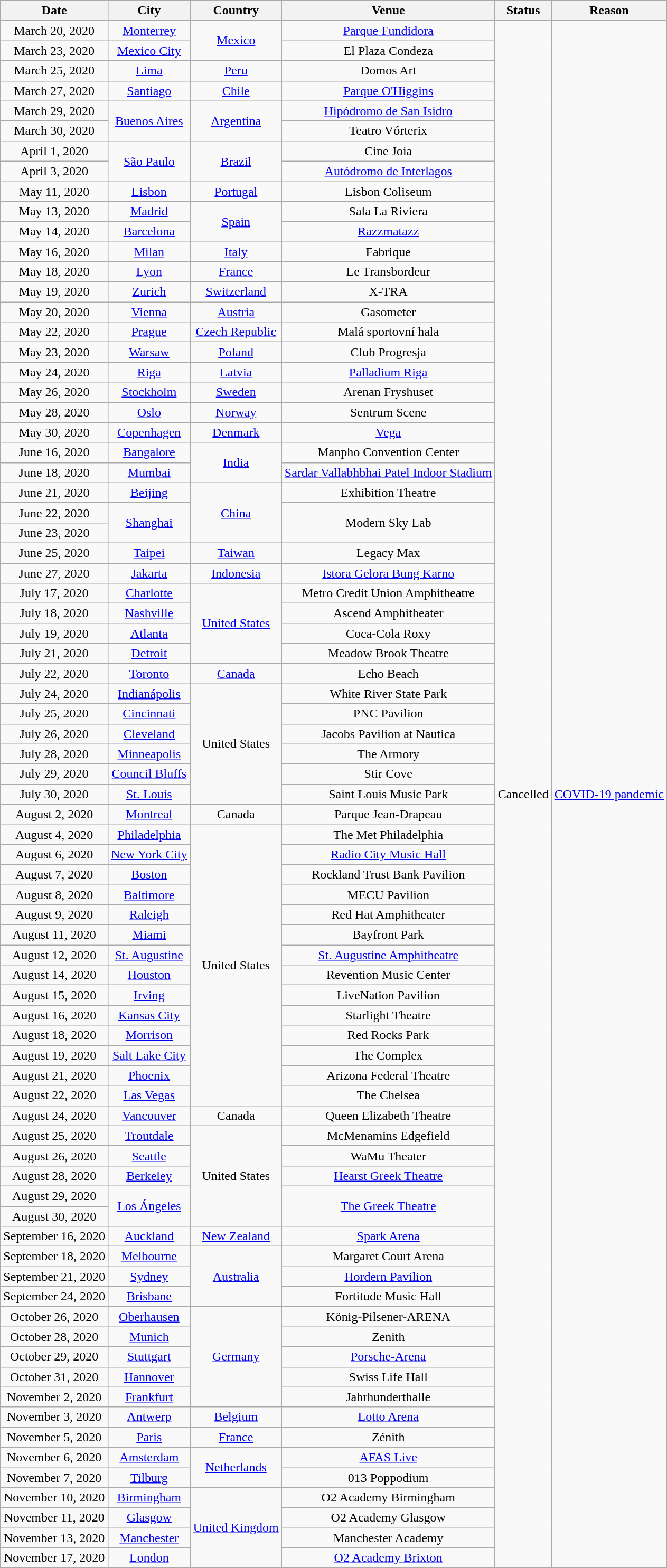<table class="wikitable" style="text-align:center;">
<tr>
<th>Date</th>
<th>City</th>
<th>Country</th>
<th>Venue</th>
<th>Status</th>
<th>Reason</th>
</tr>
<tr>
<td>March 20, 2020</td>
<td><a href='#'>Monterrey</a></td>
<td rowspan="2"><a href='#'>Mexico</a></td>
<td><a href='#'>Parque Fundidora</a></td>
<td rowspan="77">Cancelled</td>
<td rowspan="77"><a href='#'>COVID-19 pandemic</a></td>
</tr>
<tr>
<td>March 23, 2020</td>
<td><a href='#'>Mexico City</a></td>
<td>El Plaza Condeza</td>
</tr>
<tr>
<td>March 25, 2020</td>
<td><a href='#'>Lima</a></td>
<td><a href='#'>Peru</a></td>
<td>Domos Art</td>
</tr>
<tr>
<td>March 27, 2020</td>
<td><a href='#'>Santiago</a></td>
<td><a href='#'>Chile</a></td>
<td><a href='#'>Parque O'Higgins</a></td>
</tr>
<tr>
<td>March 29, 2020</td>
<td rowspan="2"><a href='#'>Buenos Aires</a></td>
<td rowspan="2"><a href='#'>Argentina</a></td>
<td><a href='#'>Hipódromo de San Isidro</a></td>
</tr>
<tr>
<td>March 30, 2020</td>
<td>Teatro Vórterix</td>
</tr>
<tr>
<td>April 1, 2020</td>
<td rowspan="2"><a href='#'>São Paulo</a></td>
<td rowspan="2"><a href='#'>Brazil</a></td>
<td>Cine Joia</td>
</tr>
<tr>
<td>April 3, 2020</td>
<td><a href='#'>Autódromo de Interlagos</a></td>
</tr>
<tr>
<td>May 11, 2020</td>
<td><a href='#'>Lisbon</a></td>
<td><a href='#'>Portugal</a></td>
<td>Lisbon Coliseum</td>
</tr>
<tr>
<td>May 13, 2020</td>
<td><a href='#'>Madrid</a></td>
<td rowspan="2"><a href='#'>Spain</a></td>
<td>Sala La Riviera</td>
</tr>
<tr>
<td>May 14, 2020</td>
<td><a href='#'>Barcelona</a></td>
<td><a href='#'>Razzmatazz</a></td>
</tr>
<tr>
<td>May 16, 2020</td>
<td><a href='#'>Milan</a></td>
<td><a href='#'>Italy</a></td>
<td>Fabrique</td>
</tr>
<tr>
<td>May 18, 2020</td>
<td><a href='#'>Lyon</a></td>
<td><a href='#'>France</a></td>
<td>Le Transbordeur</td>
</tr>
<tr>
<td>May 19, 2020</td>
<td><a href='#'>Zurich</a></td>
<td><a href='#'>Switzerland</a></td>
<td>X-TRA</td>
</tr>
<tr>
<td>May 20, 2020</td>
<td><a href='#'>Vienna</a></td>
<td><a href='#'>Austria</a></td>
<td>Gasometer</td>
</tr>
<tr>
<td>May 22, 2020</td>
<td><a href='#'>Prague</a></td>
<td><a href='#'>Czech Republic</a></td>
<td>Malá sportovní hala</td>
</tr>
<tr>
<td>May 23, 2020</td>
<td><a href='#'>Warsaw</a></td>
<td><a href='#'>Poland</a></td>
<td>Club Progresja</td>
</tr>
<tr>
<td>May 24, 2020</td>
<td><a href='#'>Riga</a></td>
<td><a href='#'>Latvia</a></td>
<td><a href='#'>Palladium Riga</a></td>
</tr>
<tr>
<td>May 26, 2020</td>
<td><a href='#'>Stockholm</a></td>
<td><a href='#'>Sweden</a></td>
<td>Arenan Fryshuset</td>
</tr>
<tr>
<td>May 28, 2020</td>
<td><a href='#'>Oslo</a></td>
<td><a href='#'>Norway</a></td>
<td>Sentrum Scene</td>
</tr>
<tr>
<td>May 30, 2020</td>
<td><a href='#'>Copenhagen</a></td>
<td><a href='#'>Denmark</a></td>
<td><a href='#'>Vega</a></td>
</tr>
<tr>
<td>June 16, 2020</td>
<td><a href='#'>Bangalore</a></td>
<td rowspan="2"><a href='#'>India</a></td>
<td>Manpho Convention Center</td>
</tr>
<tr>
<td>June 18, 2020</td>
<td><a href='#'>Mumbai</a></td>
<td><a href='#'>Sardar Vallabhbhai Patel Indoor Stadium</a></td>
</tr>
<tr>
<td>June 21, 2020</td>
<td><a href='#'>Beijing</a></td>
<td rowspan="3"><a href='#'>China</a></td>
<td>Exhibition Theatre</td>
</tr>
<tr>
<td>June 22, 2020</td>
<td rowspan="2"><a href='#'>Shanghai</a></td>
<td rowspan="2">Modern Sky Lab</td>
</tr>
<tr>
<td>June 23, 2020</td>
</tr>
<tr>
<td>June 25, 2020</td>
<td><a href='#'>Taipei</a></td>
<td><a href='#'>Taiwan</a></td>
<td>Legacy Max</td>
</tr>
<tr>
<td>June 27, 2020</td>
<td><a href='#'>Jakarta</a></td>
<td><a href='#'>Indonesia</a></td>
<td><a href='#'>Istora Gelora Bung Karno</a></td>
</tr>
<tr>
<td>July 17, 2020</td>
<td><a href='#'>Charlotte</a></td>
<td rowspan="4"><a href='#'>United States</a></td>
<td>Metro Credit Union Amphitheatre</td>
</tr>
<tr>
<td>July 18, 2020</td>
<td><a href='#'>Nashville</a></td>
<td>Ascend Amphitheater</td>
</tr>
<tr>
<td>July 19, 2020</td>
<td><a href='#'>Atlanta</a></td>
<td>Coca-Cola Roxy</td>
</tr>
<tr>
<td>July 21, 2020</td>
<td><a href='#'>Detroit</a></td>
<td>Meadow Brook Theatre</td>
</tr>
<tr>
<td>July 22, 2020</td>
<td><a href='#'>Toronto</a></td>
<td><a href='#'>Canada</a></td>
<td>Echo Beach</td>
</tr>
<tr>
<td>July 24, 2020</td>
<td><a href='#'>Indianápolis</a></td>
<td rowspan="6">United States</td>
<td>White River State Park</td>
</tr>
<tr>
<td>July 25, 2020</td>
<td><a href='#'>Cincinnati</a></td>
<td>PNC Pavilion</td>
</tr>
<tr>
<td>July 26, 2020</td>
<td><a href='#'>Cleveland</a></td>
<td>Jacobs Pavilion at Nautica</td>
</tr>
<tr>
<td>July 28, 2020</td>
<td><a href='#'>Minneapolis</a></td>
<td>The Armory</td>
</tr>
<tr>
<td>July 29, 2020</td>
<td><a href='#'>Council Bluffs</a></td>
<td>Stir Cove</td>
</tr>
<tr>
<td>July 30, 2020</td>
<td><a href='#'>St. Louis</a></td>
<td>Saint Louis Music Park</td>
</tr>
<tr>
<td>August 2, 2020</td>
<td><a href='#'>Montreal</a></td>
<td>Canada</td>
<td>Parque Jean-Drapeau</td>
</tr>
<tr>
<td>August 4, 2020</td>
<td><a href='#'>Philadelphia</a></td>
<td rowspan="14">United States</td>
<td>The Met Philadelphia</td>
</tr>
<tr>
<td>August 6, 2020</td>
<td><a href='#'>New York City</a></td>
<td><a href='#'>Radio City Music Hall</a></td>
</tr>
<tr>
<td>August 7, 2020</td>
<td><a href='#'>Boston</a></td>
<td>Rockland Trust Bank Pavilion</td>
</tr>
<tr>
<td>August 8, 2020</td>
<td><a href='#'>Baltimore</a></td>
<td>MECU Pavilion</td>
</tr>
<tr>
<td>August 9, 2020</td>
<td><a href='#'>Raleigh</a></td>
<td>Red Hat Amphitheater</td>
</tr>
<tr>
<td>August 11, 2020</td>
<td><a href='#'>Miami</a></td>
<td>Bayfront Park</td>
</tr>
<tr>
<td>August 12, 2020</td>
<td><a href='#'>St. Augustine</a></td>
<td><a href='#'>St. Augustine Amphitheatre</a></td>
</tr>
<tr>
<td>August 14, 2020</td>
<td><a href='#'>Houston</a></td>
<td>Revention Music Center</td>
</tr>
<tr>
<td>August 15, 2020</td>
<td><a href='#'>Irving</a></td>
<td>LiveNation Pavilion</td>
</tr>
<tr>
<td>August 16, 2020</td>
<td><a href='#'>Kansas City</a></td>
<td>Starlight Theatre</td>
</tr>
<tr>
<td>August 18, 2020</td>
<td><a href='#'>Morrison</a></td>
<td>Red Rocks Park</td>
</tr>
<tr>
<td>August 19, 2020</td>
<td><a href='#'>Salt Lake City</a></td>
<td>The Complex</td>
</tr>
<tr>
<td>August 21, 2020</td>
<td><a href='#'>Phoenix</a></td>
<td>Arizona Federal Theatre</td>
</tr>
<tr>
<td>August 22, 2020</td>
<td><a href='#'>Las Vegas</a></td>
<td>The Chelsea</td>
</tr>
<tr>
<td>August 24, 2020</td>
<td><a href='#'>Vancouver</a></td>
<td>Canada</td>
<td>Queen Elizabeth Theatre</td>
</tr>
<tr>
<td>August 25, 2020</td>
<td><a href='#'>Troutdale</a></td>
<td rowspan="5">United States</td>
<td>McMenamins Edgefield</td>
</tr>
<tr>
<td>August 26, 2020</td>
<td><a href='#'>Seattle</a></td>
<td>WaMu Theater</td>
</tr>
<tr>
<td>August 28, 2020</td>
<td><a href='#'>Berkeley</a></td>
<td><a href='#'>Hearst Greek Theatre</a></td>
</tr>
<tr>
<td>August 29, 2020</td>
<td rowspan="2"><a href='#'>Los Ángeles</a></td>
<td rowspan="2"><a href='#'>The Greek Theatre</a></td>
</tr>
<tr>
<td>August 30, 2020</td>
</tr>
<tr>
<td>September 16, 2020</td>
<td><a href='#'>Auckland</a></td>
<td><a href='#'>New Zealand</a></td>
<td><a href='#'>Spark Arena</a></td>
</tr>
<tr>
<td>September 18, 2020</td>
<td><a href='#'>Melbourne</a></td>
<td rowspan="3"><a href='#'>Australia</a></td>
<td>Margaret Court Arena</td>
</tr>
<tr>
<td>September 21, 2020</td>
<td><a href='#'>Sydney</a></td>
<td><a href='#'>Hordern Pavilion</a></td>
</tr>
<tr>
<td>September 24, 2020</td>
<td><a href='#'>Brisbane</a></td>
<td>Fortitude Music Hall</td>
</tr>
<tr>
<td>October 26, 2020</td>
<td><a href='#'>Oberhausen</a></td>
<td rowspan="5"><a href='#'>Germany</a></td>
<td>König-Pilsener-ARENA</td>
</tr>
<tr>
<td>October 28, 2020</td>
<td><a href='#'>Munich</a></td>
<td>Zenith</td>
</tr>
<tr>
<td>October 29, 2020</td>
<td><a href='#'>Stuttgart</a></td>
<td><a href='#'>Porsche-Arena</a></td>
</tr>
<tr>
<td>October 31, 2020</td>
<td><a href='#'>Hannover</a></td>
<td>Swiss Life Hall</td>
</tr>
<tr>
<td>November 2, 2020</td>
<td><a href='#'>Frankfurt</a></td>
<td>Jahrhunderthalle</td>
</tr>
<tr>
<td>November 3, 2020</td>
<td><a href='#'>Antwerp</a></td>
<td><a href='#'>Belgium</a></td>
<td><a href='#'>Lotto Arena</a></td>
</tr>
<tr>
<td>November 5, 2020</td>
<td><a href='#'>Paris</a></td>
<td><a href='#'>France</a></td>
<td>Zénith</td>
</tr>
<tr>
<td>November 6, 2020</td>
<td><a href='#'>Amsterdam</a></td>
<td rowspan="2"><a href='#'>Netherlands</a></td>
<td><a href='#'>AFAS Live</a></td>
</tr>
<tr>
<td>November 7, 2020</td>
<td><a href='#'>Tilburg</a></td>
<td>013 Poppodium</td>
</tr>
<tr>
<td>November 10, 2020</td>
<td><a href='#'>Birmingham</a></td>
<td rowspan="4"><a href='#'>United Kingdom</a></td>
<td>O2 Academy Birmingham</td>
</tr>
<tr>
<td>November 11, 2020</td>
<td><a href='#'>Glasgow</a></td>
<td>O2 Academy Glasgow</td>
</tr>
<tr>
<td>November 13, 2020</td>
<td><a href='#'>Manchester</a></td>
<td>Manchester Academy</td>
</tr>
<tr>
<td>November 17, 2020</td>
<td><a href='#'>London</a></td>
<td><a href='#'>O2 Academy Brixton</a></td>
</tr>
</table>
